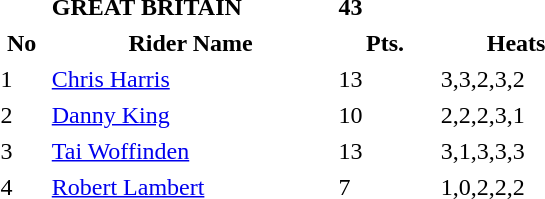<table cellpadding="3" cellspacing="0" style="font-size: 100%; border:0px" width="400px">
<tr align=left>
<td></td>
<td><strong>GREAT BRITAIN</strong></td>
<td><strong>43</strong></td>
</tr>
<tr>
<th width=30px>No</th>
<th width=210px>Rider Name</th>
<th width=70px>Pts.</th>
<th width=110px>Heats</th>
</tr>
<tr>
<td>1</td>
<td><a href='#'>Chris Harris</a></td>
<td>13</td>
<td>3,3,2,3,2</td>
</tr>
<tr>
<td>2</td>
<td><a href='#'>Danny King</a></td>
<td>10</td>
<td>2,2,2,3,1</td>
</tr>
<tr>
<td>3</td>
<td><a href='#'>Tai Woffinden</a></td>
<td>13</td>
<td>3,1,3,3,3</td>
</tr>
<tr>
<td>4</td>
<td><a href='#'>Robert Lambert</a></td>
<td>7</td>
<td>1,0,2,2,2</td>
</tr>
</table>
